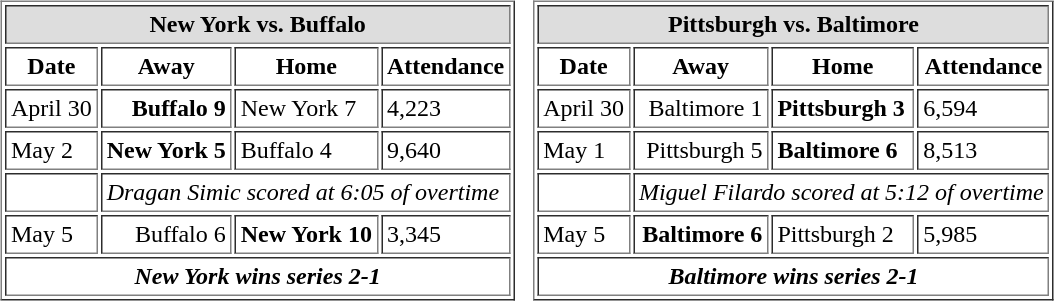<table cellspacing="10">
<tr>
<td valign="top"><br><table cellpadding="3" border="1">
<tr>
<th style="background:#ddd; text-align:center;" colspan="4">New York vs. Buffalo</th>
</tr>
<tr>
<th>Date</th>
<th>Away</th>
<th>Home</th>
<th>Attendance</th>
</tr>
<tr>
<td>April 30</td>
<td style="text-align:right;"><strong>Buffalo 9</strong></td>
<td>New York 7</td>
<td>4,223</td>
</tr>
<tr>
<td>May 2</td>
<td style="text-align:right;"><strong>New York 5</strong></td>
<td>Buffalo 4</td>
<td>9,640</td>
</tr>
<tr>
<td></td>
<td style="text-align:left;" colspan="4"><em>Dragan Simic scored at 6:05 of overtime</em></td>
</tr>
<tr>
<td>May 5</td>
<td style="text-align:right;">Buffalo 6</td>
<td><strong>New York 10</strong></td>
<td>3,345</td>
</tr>
<tr>
<td style="text-align:center;" colspan="4"><strong><em>New York wins series 2-1</em></strong></td>
</tr>
</table>
</td>
<td valign="top"><br><table cellpadding="3" border="1">
<tr>
<th style="background:#ddd; text-align:center;" colspan="4">Pittsburgh vs. Baltimore</th>
</tr>
<tr>
<th>Date</th>
<th>Away</th>
<th>Home</th>
<th>Attendance</th>
</tr>
<tr>
<td>April 30</td>
<td style="text-align:right;">Baltimore 1</td>
<td><strong>Pittsburgh 3</strong></td>
<td>6,594</td>
</tr>
<tr>
<td>May 1</td>
<td style="text-align:right;">Pittsburgh 5</td>
<td><strong>Baltimore 6</strong></td>
<td>8,513</td>
</tr>
<tr>
<td></td>
<td style="text-align:left;" colspan="4"><em>Miguel Filardo scored at 5:12 of overtime</em></td>
</tr>
<tr>
<td>May 5</td>
<td style="text-align:right;"><strong>Baltimore 6</strong></td>
<td>Pittsburgh 2</td>
<td>5,985</td>
</tr>
<tr>
<td style="text-align:center;" colspan="4"><strong><em>Baltimore wins series 2-1</em></strong></td>
</tr>
</table>
</td>
</tr>
</table>
